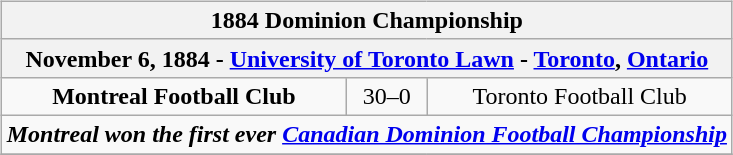<table cellspacing="10">
<tr>
<td valign="top"><br><table class="wikitable">
<tr>
<th bgcolor="#DDDDDD" colspan="3">1884 Dominion Championship</th>
</tr>
<tr>
<th bgcolor="#DDDDDD" colspan="3">November 6, 1884 - <a href='#'>University of Toronto Lawn</a> - <a href='#'>Toronto</a>, <a href='#'>Ontario</a></th>
</tr>
<tr>
<td align="center"><strong>Montreal Football Club</strong></td>
<td align="center">30–0</td>
<td align="center">Toronto Football Club</td>
</tr>
<tr>
<td align="center" colspan="3"><strong><em>Montreal won the first ever <a href='#'>Canadian Dominion Football Championship</a></em></strong></td>
</tr>
<tr>
</tr>
</table>
</td>
</tr>
</table>
